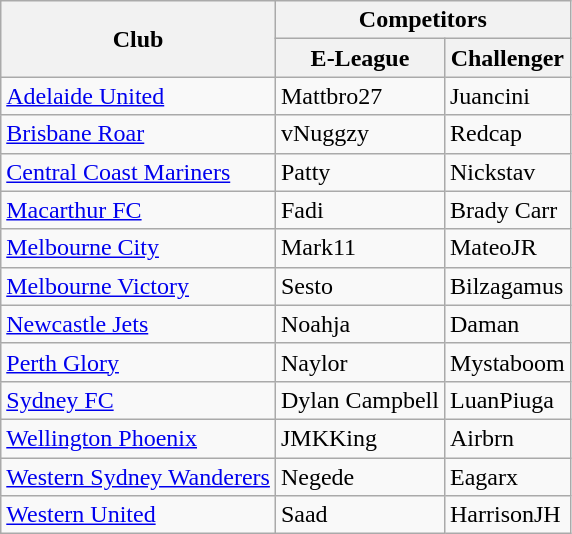<table class="wikitable">
<tr>
<th rowspan="2">Club</th>
<th colspan="2">Competitors</th>
</tr>
<tr>
<th>E-League</th>
<th>Challenger</th>
</tr>
<tr>
<td><a href='#'>Adelaide United</a></td>
<td> Mattbro27</td>
<td> Juancini</td>
</tr>
<tr>
<td><a href='#'>Brisbane Roar</a></td>
<td> vNuggzy</td>
<td> Redcap</td>
</tr>
<tr>
<td><a href='#'>Central Coast Mariners</a></td>
<td> Patty</td>
<td> Nickstav</td>
</tr>
<tr>
<td><a href='#'>Macarthur FC</a></td>
<td> Fadi</td>
<td> Brady Carr</td>
</tr>
<tr>
<td><a href='#'>Melbourne City</a></td>
<td> Mark11</td>
<td> MateoJR</td>
</tr>
<tr>
<td><a href='#'>Melbourne Victory</a></td>
<td> Sesto</td>
<td> Bilzagamus</td>
</tr>
<tr>
<td><a href='#'>Newcastle Jets</a></td>
<td> Noahja</td>
<td> Daman</td>
</tr>
<tr>
<td><a href='#'>Perth Glory</a></td>
<td> Naylor</td>
<td> Mystaboom</td>
</tr>
<tr>
<td><a href='#'>Sydney FC</a></td>
<td> Dylan Campbell</td>
<td> LuanPiuga</td>
</tr>
<tr>
<td><a href='#'>Wellington Phoenix</a></td>
<td> JMKKing</td>
<td> Airbrn</td>
</tr>
<tr>
<td><a href='#'>Western Sydney Wanderers</a></td>
<td> Negede</td>
<td> Eagarx</td>
</tr>
<tr>
<td><a href='#'>Western United</a></td>
<td> Saad</td>
<td> HarrisonJH</td>
</tr>
</table>
